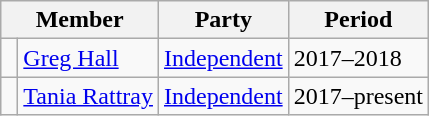<table class="wikitable">
<tr>
<th colspan="2">Member</th>
<th>Party</th>
<th>Period</th>
</tr>
<tr>
<td> </td>
<td><a href='#'>Greg Hall</a></td>
<td><a href='#'>Independent</a></td>
<td>2017–2018</td>
</tr>
<tr>
<td></td>
<td><a href='#'>Tania Rattray</a></td>
<td><a href='#'>Independent</a></td>
<td>2017–present</td>
</tr>
</table>
